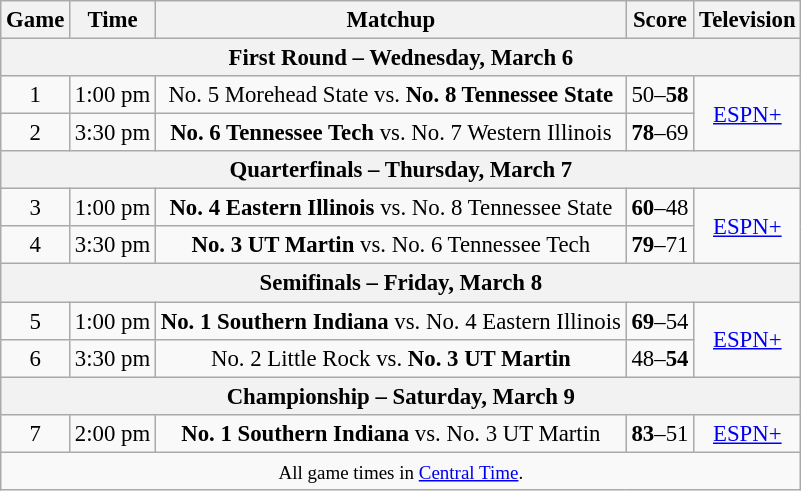<table class="wikitable" style="font-size: 95%;text-align:center">
<tr>
<th>Game</th>
<th>Time</th>
<th>Matchup</th>
<th>Score</th>
<th>Television</th>
</tr>
<tr>
<th colspan="5">First Round – Wednesday, March 6</th>
</tr>
<tr>
<td>1</td>
<td>1:00 pm</td>
<td>No. 5 Morehead State vs. <strong>No. 8 Tennessee State</strong></td>
<td>50–<strong>58</strong></td>
<td rowspan="2"><a href='#'>ESPN+</a></td>
</tr>
<tr>
<td>2</td>
<td>3:30 pm</td>
<td><strong>No. 6 Tennessee Tech</strong> vs. No. 7 Western Illinois</td>
<td><strong>78</strong>–69</td>
</tr>
<tr>
<th colspan="5">Quarterfinals – Thursday, March 7</th>
</tr>
<tr>
<td>3</td>
<td>1:00 pm</td>
<td><strong>No. 4 Eastern Illinois</strong> vs. No. 8 Tennessee State</td>
<td><strong>60</strong>–48</td>
<td rowspan="2"><a href='#'>ESPN+</a></td>
</tr>
<tr>
<td>4</td>
<td>3:30 pm</td>
<td><strong>No. 3 UT Martin</strong> vs. No. 6 Tennessee Tech</td>
<td><strong>79</strong>–71</td>
</tr>
<tr>
<th colspan="5">Semifinals – Friday, March 8</th>
</tr>
<tr>
<td>5</td>
<td>1:00 pm</td>
<td><strong>No. 1 Southern Indiana</strong> vs. No. 4 Eastern Illinois</td>
<td><strong>69</strong>–54</td>
<td rowspan="2"><a href='#'>ESPN+</a></td>
</tr>
<tr>
<td>6</td>
<td>3:30 pm</td>
<td>No. 2 Little Rock vs. <strong>No. 3 UT Martin</strong></td>
<td>48–<strong>54</strong></td>
</tr>
<tr>
<th colspan="5">Championship – Saturday, March 9</th>
</tr>
<tr>
<td>7</td>
<td>2:00 pm</td>
<td><strong>No. 1 Southern Indiana</strong> vs. No. 3 UT Martin</td>
<td><strong>83</strong>–51</td>
<td><a href='#'>ESPN+</a></td>
</tr>
<tr>
<td colspan="5"><small>All game times in <a href='#'>Central Time</a>.</small></td>
</tr>
</table>
